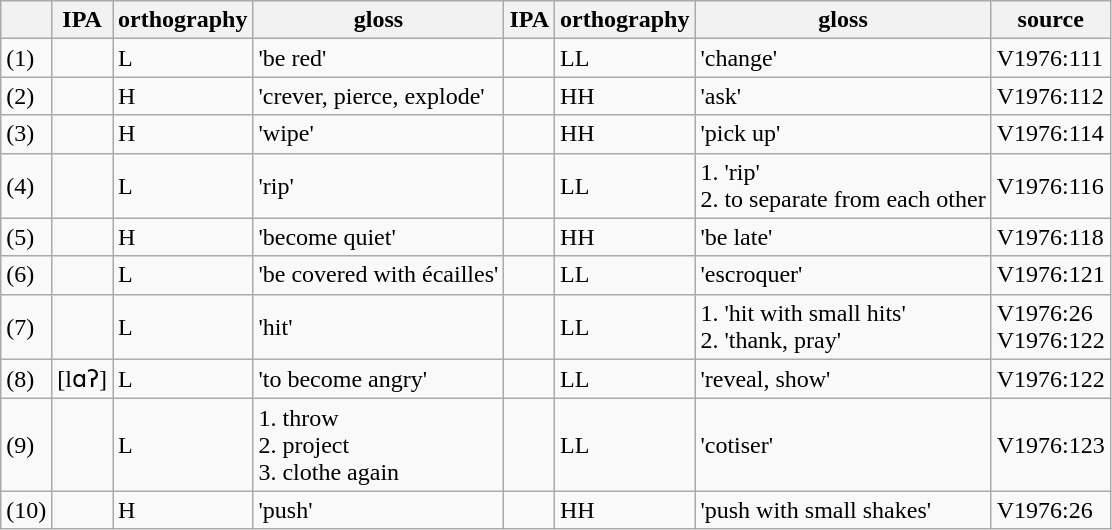<table class="wikitable">
<tr>
<th></th>
<th>IPA</th>
<th>orthography</th>
<th>gloss</th>
<th>IPA</th>
<th>orthography</th>
<th>gloss</th>
<th>source</th>
</tr>
<tr>
<td>(1)</td>
<td></td>
<td> L</td>
<td>'be red'</td>
<td></td>
<td> LL</td>
<td>'change'</td>
<td>V1976:111</td>
</tr>
<tr>
<td>(2)</td>
<td></td>
<td> H</td>
<td>'crever, pierce, explode'</td>
<td></td>
<td> HH</td>
<td>'ask'</td>
<td>V1976:112</td>
</tr>
<tr>
<td>(3)</td>
<td></td>
<td> H</td>
<td>'wipe'</td>
<td></td>
<td> HH</td>
<td>'pick up'</td>
<td>V1976:114</td>
</tr>
<tr>
<td>(4)</td>
<td></td>
<td> L</td>
<td>'rip'</td>
<td></td>
<td> LL</td>
<td>1. 'rip'<br>2. to separate from each other</td>
<td>V1976:116</td>
</tr>
<tr>
<td>(5)</td>
<td></td>
<td> H</td>
<td>'become quiet'</td>
<td></td>
<td> HH</td>
<td>'be late'</td>
<td>V1976:118</td>
</tr>
<tr>
<td>(6)</td>
<td></td>
<td> L</td>
<td>'be covered with écailles'</td>
<td></td>
<td> LL</td>
<td>'escroquer'</td>
<td>V1976:121</td>
</tr>
<tr>
<td>(7)</td>
<td></td>
<td> L</td>
<td>'hit'</td>
<td></td>
<td> LL</td>
<td>1. 'hit with small hits'<br>2. 'thank, pray'</td>
<td>V1976:26<br>V1976:122</td>
</tr>
<tr>
<td>(8)</td>
<td>[lɑʔ]</td>
<td> L</td>
<td>'to become angry'</td>
<td></td>
<td> LL</td>
<td>'reveal, show'</td>
<td>V1976:122</td>
</tr>
<tr>
<td>(9)</td>
<td></td>
<td> L</td>
<td>1. throw<br>2. project<br>3. clothe again</td>
<td></td>
<td> LL</td>
<td>'cotiser'</td>
<td>V1976:123</td>
</tr>
<tr>
<td>(10)</td>
<td></td>
<td> H</td>
<td>'push'</td>
<td></td>
<td> HH</td>
<td>'push with small shakes'</td>
<td>V1976:26</td>
</tr>
</table>
